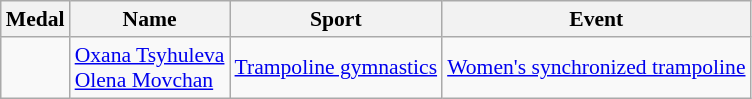<table class="wikitable sortable" style="font-size:90%">
<tr>
<th>Medal</th>
<th>Name</th>
<th>Sport</th>
<th>Event</th>
</tr>
<tr>
<td></td>
<td><a href='#'>Oxana Tsyhuleva</a><br><a href='#'>Olena Movchan</a></td>
<td><a href='#'>Trampoline gymnastics</a></td>
<td><a href='#'>Women's synchronized trampoline</a></td>
</tr>
</table>
